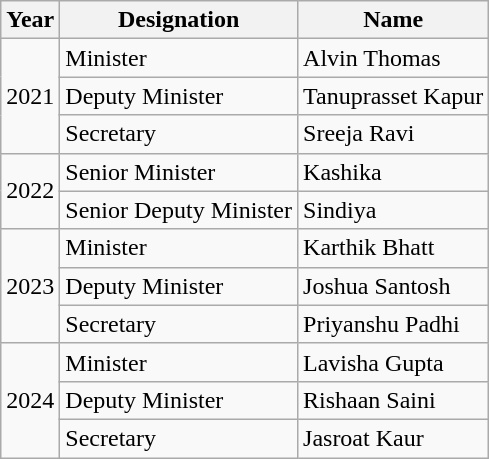<table class="wikitable">
<tr>
<th>Year</th>
<th>Designation</th>
<th>Name</th>
</tr>
<tr>
<td rowspan="3">2021</td>
<td>Minister</td>
<td>Alvin Thomas</td>
</tr>
<tr>
<td>Deputy Minister</td>
<td>Tanuprasset Kapur</td>
</tr>
<tr>
<td>Secretary</td>
<td>Sreeja Ravi</td>
</tr>
<tr>
<td rowspan="2">2022</td>
<td>Senior Minister</td>
<td>Kashika</td>
</tr>
<tr>
<td>Senior Deputy Minister</td>
<td>Sindiya</td>
</tr>
<tr>
<td rowspan="3">2023</td>
<td>Minister</td>
<td>Karthik Bhatt</td>
</tr>
<tr>
<td>Deputy Minister</td>
<td>Joshua Santosh</td>
</tr>
<tr>
<td>Secretary</td>
<td>Priyanshu Padhi</td>
</tr>
<tr>
<td rowspan="3">2024</td>
<td>Minister</td>
<td>Lavisha Gupta</td>
</tr>
<tr>
<td>Deputy Minister</td>
<td>Rishaan Saini</td>
</tr>
<tr>
<td>Secretary</td>
<td>Jasroat Kaur</td>
</tr>
</table>
